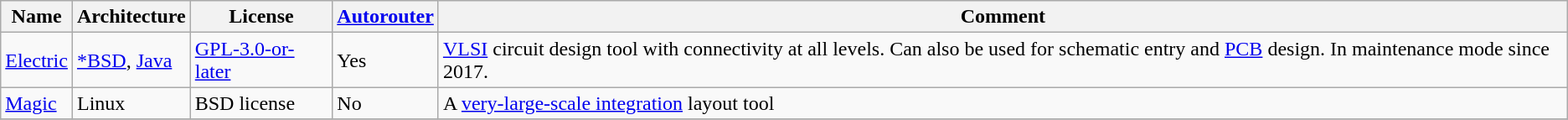<table class="wikitable sortable">
<tr>
<th>Name</th>
<th>Architecture</th>
<th>License</th>
<th><a href='#'>Autorouter</a></th>
<th>Comment</th>
</tr>
<tr>
<td><a href='#'>Electric</a></td>
<td><a href='#'>*BSD</a>, <a href='#'>Java</a></td>
<td><a href='#'>GPL-3.0-or-later</a></td>
<td>Yes</td>
<td><a href='#'>VLSI</a> circuit design tool with connectivity at all levels. Can also be used for schematic entry and <a href='#'>PCB</a> design. In maintenance mode since 2017.</td>
</tr>
<tr>
<td><a href='#'>Magic</a></td>
<td>Linux</td>
<td>BSD license</td>
<td>No</td>
<td>A <a href='#'>very-large-scale integration</a> layout tool</td>
</tr>
<tr>
</tr>
</table>
